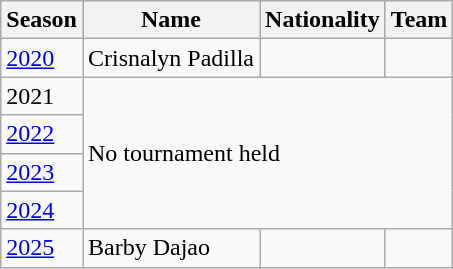<table class="wikitable">
<tr>
<th>Season</th>
<th>Name</th>
<th>Nationality</th>
<th>Team</th>
</tr>
<tr>
<td><a href='#'>2020</a></td>
<td>Crisnalyn Padilla</td>
<td></td>
<td></td>
</tr>
<tr>
<td>2021</td>
<td colspan="3" rowspan="4">No tournament held</td>
</tr>
<tr>
<td><a href='#'>2022</a></td>
</tr>
<tr>
<td><a href='#'>2023</a></td>
</tr>
<tr>
<td><a href='#'>2024</a></td>
</tr>
<tr>
<td><a href='#'>2025</a></td>
<td>Barby Dajao</td>
<td></td>
<td></td>
</tr>
</table>
